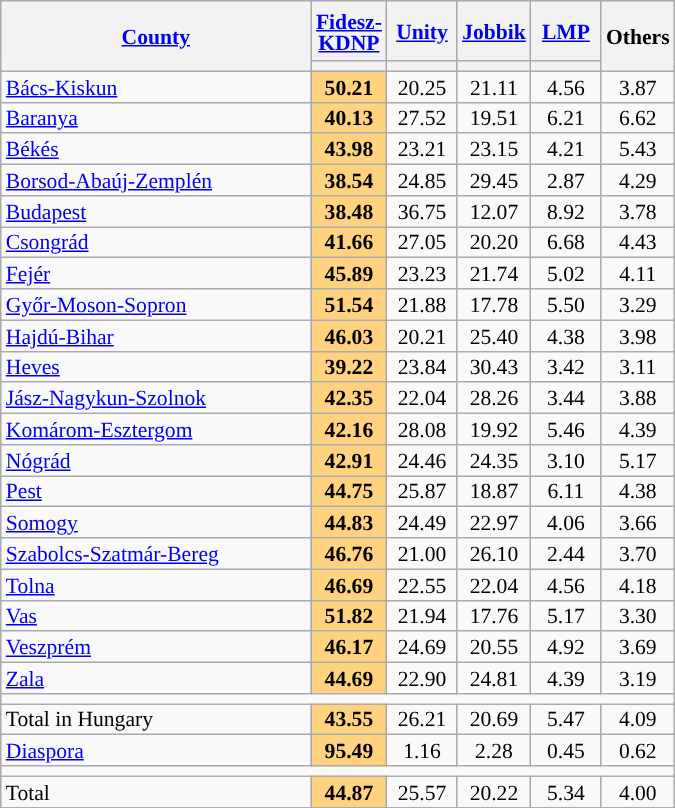<table class="wikitable sortable" style="text-align:center; font-size:90%; line-height:14px">
<tr style="height:40px;">
<th style="width:200px;" rowspan="2"><a href='#'>County</a></th>
<th style="width:40px;"><a href='#'>Fidesz-KDNP</a></th>
<th style="width:40px;"><a href='#'>Unity</a></th>
<th style="width:40px;"><a href='#'>Jobbik</a></th>
<th style="width:40px;"><a href='#'>LMP</a></th>
<th class="unsortable" style="width:40px;" rowspan="2">Others</th>
</tr>
<tr>
<th style="background:"></th>
<th style="background:"></th>
<th style="background:"></th>
<th style="background:"></th>
</tr>
<tr>
<td align="left"><a href='#'>Bács-Kiskun</a></td>
<td style="background:#ffd27f;"><strong>50.21</strong></td>
<td>20.25</td>
<td>21.11</td>
<td>4.56</td>
<td>3.87</td>
</tr>
<tr>
<td align="left"><a href='#'>Baranya</a></td>
<td style="background:#ffd27f;"><strong>40.13</strong></td>
<td>27.52</td>
<td>19.51</td>
<td>6.21</td>
<td>6.62</td>
</tr>
<tr>
<td align="left"><a href='#'>Békés</a></td>
<td style="background:#ffd27f;"><strong>43.98</strong></td>
<td>23.21</td>
<td>23.15</td>
<td>4.21</td>
<td>5.43</td>
</tr>
<tr>
<td align="left"><a href='#'>Borsod-Abaúj-Zemplén</a></td>
<td style="background:#ffd27f;"><strong>38.54</strong></td>
<td>24.85</td>
<td>29.45</td>
<td>2.87</td>
<td>4.29</td>
</tr>
<tr>
<td align="left"><a href='#'>Budapest</a></td>
<td style="background:#ffd27f;"><strong>38.48</strong></td>
<td>36.75</td>
<td>12.07</td>
<td>8.92</td>
<td>3.78</td>
</tr>
<tr>
<td align="left"><a href='#'>Csongrád</a></td>
<td style="background:#ffd27f;"><strong>41.66</strong></td>
<td>27.05</td>
<td>20.20</td>
<td>6.68</td>
<td>4.43</td>
</tr>
<tr>
<td align="left"><a href='#'>Fejér</a></td>
<td style="background:#ffd27f;"><strong>45.89</strong></td>
<td>23.23</td>
<td>21.74</td>
<td>5.02</td>
<td>4.11</td>
</tr>
<tr>
<td align="left"><a href='#'>Győr-Moson-Sopron</a></td>
<td style="background:#ffd27f;"><strong>51.54</strong></td>
<td>21.88</td>
<td>17.78</td>
<td>5.50</td>
<td>3.29</td>
</tr>
<tr>
<td align="left"><a href='#'>Hajdú-Bihar</a></td>
<td style="background:#ffd27f;"><strong>46.03</strong></td>
<td>20.21</td>
<td>25.40</td>
<td>4.38</td>
<td>3.98</td>
</tr>
<tr>
<td align="left"><a href='#'>Heves</a></td>
<td style="background:#ffd27f;"><strong>39.22</strong></td>
<td>23.84</td>
<td>30.43</td>
<td>3.42</td>
<td>3.11</td>
</tr>
<tr>
<td align="left"><a href='#'>Jász-Nagykun-Szolnok</a></td>
<td style="background:#ffd27f;"><strong>42.35</strong></td>
<td>22.04</td>
<td>28.26</td>
<td>3.44</td>
<td>3.88</td>
</tr>
<tr>
<td align="left"><a href='#'>Komárom-Esztergom</a></td>
<td style="background:#ffd27f;"><strong>42.16</strong></td>
<td>28.08</td>
<td>19.92</td>
<td>5.46</td>
<td>4.39</td>
</tr>
<tr>
<td align="left"><a href='#'>Nógrád</a></td>
<td style="background:#ffd27f;"><strong>42.91</strong></td>
<td>24.46</td>
<td>24.35</td>
<td>3.10</td>
<td>5.17</td>
</tr>
<tr>
<td align="left"><a href='#'>Pest</a></td>
<td style="background:#ffd27f;"><strong>44.75</strong></td>
<td>25.87</td>
<td>18.87</td>
<td>6.11</td>
<td>4.38</td>
</tr>
<tr>
<td align="left"><a href='#'>Somogy</a></td>
<td style="background:#ffd27f;"><strong>44.83</strong></td>
<td>24.49</td>
<td>22.97</td>
<td>4.06</td>
<td>3.66</td>
</tr>
<tr>
<td align="left"><a href='#'>Szabolcs-Szatmár-Bereg</a></td>
<td style="background:#ffd27f;"><strong>46.76</strong></td>
<td>21.00</td>
<td>26.10</td>
<td>2.44</td>
<td>3.70</td>
</tr>
<tr>
<td align="left"><a href='#'>Tolna</a></td>
<td style="background:#ffd27f;"><strong>46.69</strong></td>
<td>22.55</td>
<td>22.04</td>
<td>4.56</td>
<td>4.18</td>
</tr>
<tr>
<td align="left"><a href='#'>Vas</a></td>
<td style="background:#ffd27f;"><strong>51.82</strong></td>
<td>21.94</td>
<td>17.76</td>
<td>5.17</td>
<td>3.30</td>
</tr>
<tr>
<td align="left"><a href='#'>Veszprém</a></td>
<td style="background:#ffd27f;"><strong>46.17</strong></td>
<td>24.69</td>
<td>20.55</td>
<td>4.92</td>
<td>3.69</td>
</tr>
<tr>
<td align="left"><a href='#'>Zala</a></td>
<td style="background:#ffd27f;"><strong>44.69</strong></td>
<td>22.90</td>
<td>24.81</td>
<td>4.39</td>
<td>3.19</td>
</tr>
<tr>
<td colspan=10></td>
</tr>
<tr>
<td align="left">Total in Hungary</td>
<td style="background:#ffd27f;"><strong>43.55</strong></td>
<td>26.21</td>
<td>20.69</td>
<td>5.47</td>
<td>4.09</td>
</tr>
<tr>
<td align="left"><a href='#'>Diaspora</a></td>
<td style="background:#ffd27f;"><strong>95.49</strong></td>
<td>1.16</td>
<td>2.28</td>
<td>0.45</td>
<td>0.62</td>
</tr>
<tr>
<td colspan=10></td>
</tr>
<tr>
<td align="left">Total</td>
<td style="background:#ffd27f;"><strong>44.87</strong></td>
<td>25.57</td>
<td>20.22</td>
<td>5.34</td>
<td>4.00</td>
</tr>
</table>
